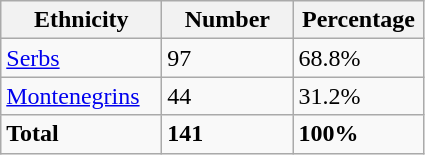<table class="wikitable">
<tr>
<th width="100px">Ethnicity</th>
<th width="80px">Number</th>
<th width="80px">Percentage</th>
</tr>
<tr>
<td><a href='#'>Serbs</a></td>
<td>97</td>
<td>68.8%</td>
</tr>
<tr>
<td><a href='#'>Montenegrins</a></td>
<td>44</td>
<td>31.2%</td>
</tr>
<tr>
<td><strong>Total</strong></td>
<td><strong>141</strong></td>
<td><strong>100%</strong></td>
</tr>
</table>
